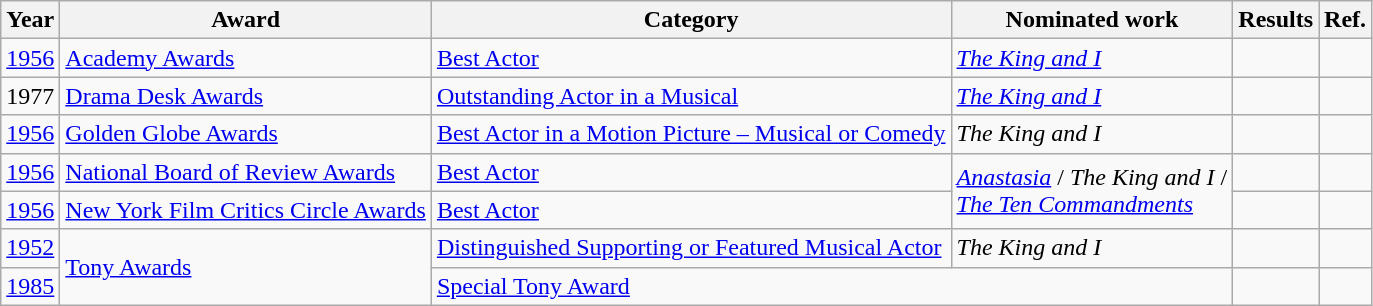<table class="wikitable">
<tr>
<th>Year</th>
<th>Award</th>
<th>Category</th>
<th>Nominated work</th>
<th>Results</th>
<th>Ref.</th>
</tr>
<tr>
<td><a href='#'>1956</a></td>
<td><a href='#'>Academy Awards</a></td>
<td><a href='#'>Best Actor</a></td>
<td><em><a href='#'>The King and I</a></em></td>
<td></td>
<td align="center"></td>
</tr>
<tr>
<td>1977</td>
<td><a href='#'>Drama Desk Awards</a></td>
<td><a href='#'>Outstanding Actor in a Musical</a></td>
<td><em><a href='#'>The King and I</a></em></td>
<td></td>
<td align="center"></td>
</tr>
<tr>
<td><a href='#'>1956</a></td>
<td><a href='#'>Golden Globe Awards</a></td>
<td><a href='#'>Best Actor in a Motion Picture – Musical or Comedy</a></td>
<td><em>The King and I</em></td>
<td></td>
<td align="center"></td>
</tr>
<tr>
<td><a href='#'>1956</a></td>
<td><a href='#'>National Board of Review Awards</a></td>
<td><a href='#'>Best Actor</a></td>
<td rowspan="2"><em><a href='#'>Anastasia</a></em> / <em>The King and I</em> / <br> <em><a href='#'>The Ten Commandments</a></em></td>
<td></td>
<td align="center"></td>
</tr>
<tr>
<td><a href='#'>1956</a></td>
<td><a href='#'>New York Film Critics Circle Awards</a></td>
<td><a href='#'>Best Actor</a></td>
<td></td>
<td align="center"></td>
</tr>
<tr>
<td><a href='#'>1952</a></td>
<td rowspan="2"><a href='#'>Tony Awards</a></td>
<td><a href='#'>Distinguished Supporting or Featured Musical Actor</a></td>
<td><em>The King and I</em></td>
<td></td>
<td align="center"></td>
</tr>
<tr>
<td><a href='#'>1985</a></td>
<td colspan="2"><a href='#'>Special Tony Award</a></td>
<td></td>
<td align="center"></td>
</tr>
</table>
